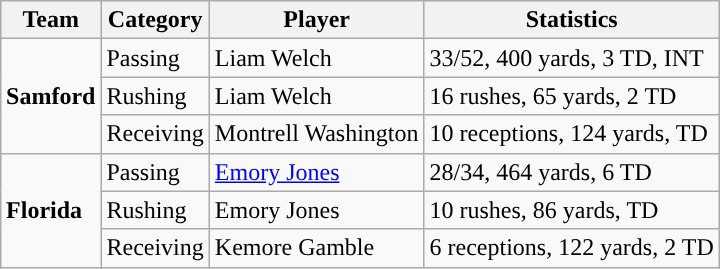<table class="wikitable" style="float: right;">
<tr>
<th>Team</th>
<th>Category</th>
<th>Player</th>
<th>Statistics</th>
</tr>
<tr>
<td rowspan=3><strong>Samford</strong></td>
<td>Passing</td>
<td>Liam Welch</td>
<td>33/52, 400 yards, 3 TD, INT</td>
</tr>
<tr>
<td>Rushing</td>
<td>Liam Welch</td>
<td>16 rushes, 65 yards, 2 TD</td>
</tr>
<tr>
<td>Receiving</td>
<td>Montrell Washington</td>
<td>10 receptions, 124 yards, TD</td>
</tr>
<tr>
<td rowspan=3><strong>Florida</strong></td>
<td>Passing</td>
<td><a href='#'>Emory Jones</a></td>
<td>28/34, 464 yards, 6 TD</td>
</tr>
<tr>
<td>Rushing</td>
<td>Emory Jones</td>
<td>10 rushes, 86 yards, TD</td>
</tr>
<tr>
<td>Receiving</td>
<td>Kemore Gamble</td>
<td>6 receptions, 122 yards, 2 TD</td>
</tr>
</table>
